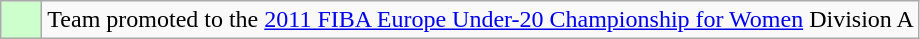<table class="wikitable">
<tr>
<td width=20px bgcolor="#ccffcc"></td>
<td>Team promoted to the <a href='#'>2011 FIBA Europe Under-20 Championship for Women</a> Division A</td>
</tr>
</table>
